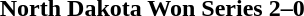<table class="noborder" style="text-align: center; border: none; width: 100%">
<tr>
<th width="97%"><strong>North Dakota Won Series 2–0</strong></th>
<th width="3%"></th>
</tr>
</table>
